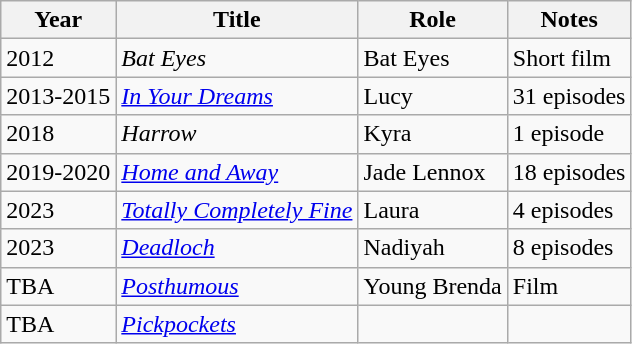<table class="wikitable sortable">
<tr>
<th>Year</th>
<th>Title</th>
<th>Role</th>
<th class="unsortable">Notes</th>
</tr>
<tr>
<td>2012</td>
<td><em>Bat Eyes</em></td>
<td>Bat Eyes</td>
<td>Short film</td>
</tr>
<tr>
<td>2013-2015</td>
<td><em><a href='#'>In Your Dreams</a></em></td>
<td>Lucy</td>
<td>31 episodes</td>
</tr>
<tr>
<td>2018</td>
<td><em> Harrow </em></td>
<td>Kyra</td>
<td>1 episode</td>
</tr>
<tr>
<td>2019-2020</td>
<td><em><a href='#'>Home and Away</a></em></td>
<td>Jade Lennox</td>
<td>18 episodes</td>
</tr>
<tr>
<td>2023</td>
<td><em><a href='#'>Totally Completely Fine</a></em></td>
<td>Laura</td>
<td>4 episodes</td>
</tr>
<tr>
<td>2023</td>
<td><em><a href='#'>Deadloch</a> </em></td>
<td>Nadiyah</td>
<td>8 episodes</td>
</tr>
<tr>
<td>TBA</td>
<td><a href='#'><em>Posthumous</em></a> <em></em></td>
<td>Young Brenda</td>
<td>Film</td>
</tr>
<tr>
<td>TBA</td>
<td><em><a href='#'>Pickpockets</a></em></td>
<td></td>
<td></td>
</tr>
</table>
